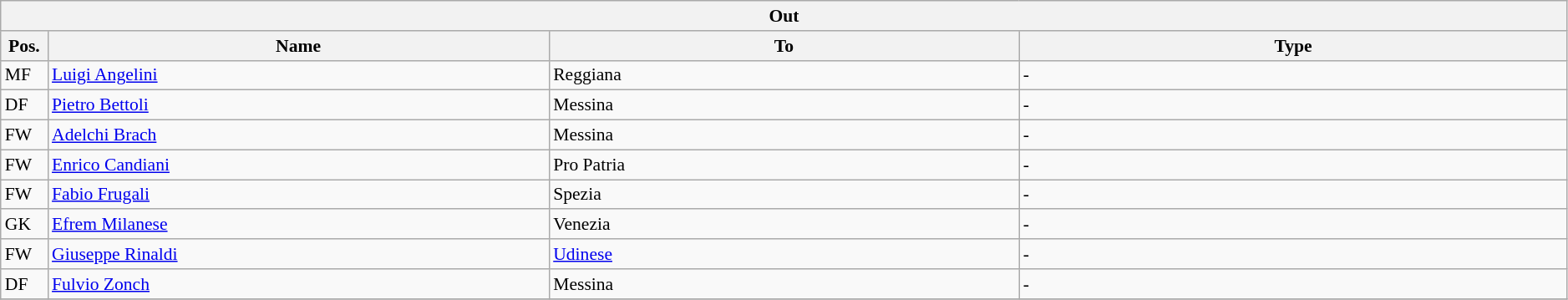<table class="wikitable" style="font-size:90%;width:99%;">
<tr>
<th colspan="4">Out</th>
</tr>
<tr>
<th width=3%>Pos.</th>
<th width=32%>Name</th>
<th width=30%>To</th>
<th width=35%>Type</th>
</tr>
<tr>
<td>MF</td>
<td><a href='#'>Luigi Angelini</a></td>
<td>Reggiana</td>
<td>-</td>
</tr>
<tr>
<td>DF</td>
<td><a href='#'>Pietro Bettoli</a></td>
<td>Messina</td>
<td>-</td>
</tr>
<tr>
<td>FW</td>
<td><a href='#'>Adelchi Brach</a></td>
<td>Messina</td>
<td>-</td>
</tr>
<tr>
<td>FW</td>
<td><a href='#'>Enrico Candiani</a></td>
<td>Pro Patria</td>
<td>-</td>
</tr>
<tr>
<td>FW</td>
<td><a href='#'>Fabio Frugali</a></td>
<td>Spezia</td>
<td>-</td>
</tr>
<tr>
<td>GK</td>
<td><a href='#'>Efrem Milanese</a></td>
<td>Venezia</td>
<td>-</td>
</tr>
<tr>
<td>FW</td>
<td><a href='#'>Giuseppe Rinaldi</a></td>
<td><a href='#'>Udinese</a></td>
<td>-</td>
</tr>
<tr>
<td>DF</td>
<td><a href='#'>Fulvio Zonch</a></td>
<td>Messina</td>
<td>-</td>
</tr>
<tr>
</tr>
</table>
